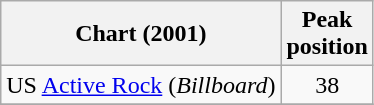<table class="wikitable">
<tr>
<th>Chart (2001)</th>
<th>Peak<br>position</th>
</tr>
<tr>
<td>US <a href='#'>Active Rock</a> (<em>Billboard</em>)</td>
<td style="text-align:center;">38</td>
</tr>
<tr>
</tr>
</table>
